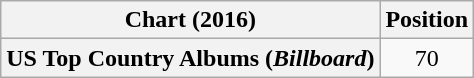<table class="wikitable plainrowheaders" style="text-align:center">
<tr>
<th scope="col">Chart (2016)</th>
<th scope="col">Position</th>
</tr>
<tr>
<th scope="row">US Top Country Albums (<em>Billboard</em>)</th>
<td>70</td>
</tr>
</table>
